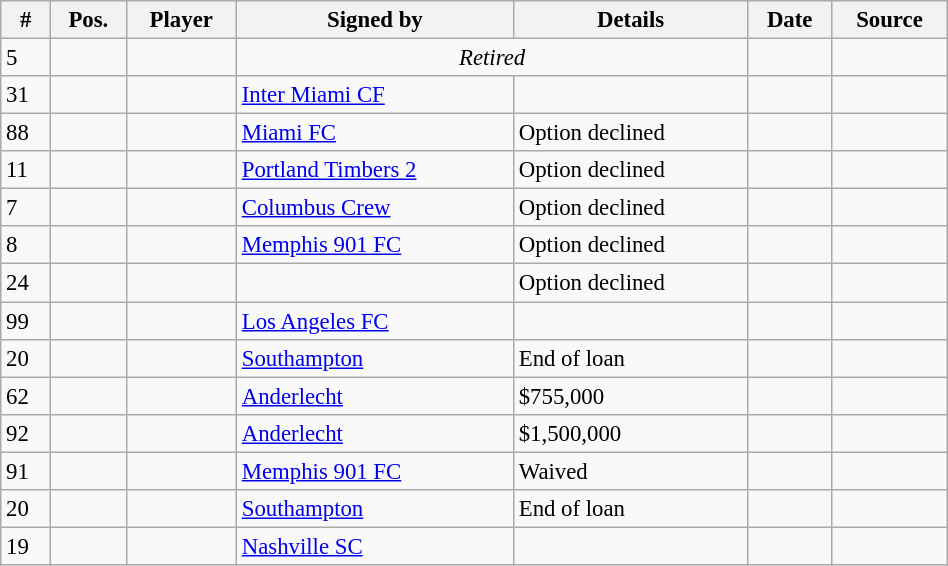<table class="wikitable sortable" style="width:50%; text-align:center; font-size:95%; text-align:left;">
<tr>
<th>#</th>
<th>Pos.</th>
<th>Player</th>
<th>Signed by</th>
<th>Details</th>
<th>Date</th>
<th>Source</th>
</tr>
<tr>
<td>5</td>
<td></td>
<td></td>
<td colspan="2" align="center"><em>Retired</em></td>
<td></td>
<td></td>
</tr>
<tr>
<td>31</td>
<td></td>
<td></td>
<td> <a href='#'>Inter Miami CF</a></td>
<td></td>
<td></td>
<td></td>
</tr>
<tr>
<td>88</td>
<td></td>
<td></td>
<td> <a href='#'>Miami FC</a></td>
<td>Option declined</td>
<td></td>
<td></td>
</tr>
<tr>
<td>11</td>
<td></td>
<td></td>
<td> <a href='#'>Portland Timbers 2</a></td>
<td>Option declined</td>
<td></td>
<td></td>
</tr>
<tr>
<td>7</td>
<td></td>
<td></td>
<td> <a href='#'>Columbus Crew</a></td>
<td>Option declined</td>
<td></td>
<td></td>
</tr>
<tr>
<td>8</td>
<td></td>
<td></td>
<td> <a href='#'>Memphis 901 FC</a></td>
<td>Option declined</td>
<td></td>
<td></td>
</tr>
<tr>
<td>24</td>
<td></td>
<td></td>
<td></td>
<td>Option declined</td>
<td></td>
<td></td>
</tr>
<tr>
<td>99</td>
<td></td>
<td></td>
<td> <a href='#'>Los Angeles FC</a></td>
<td></td>
<td></td>
<td></td>
</tr>
<tr>
<td>20</td>
<td></td>
<td></td>
<td> <a href='#'>Southampton</a></td>
<td>End of loan</td>
<td></td>
<td></td>
</tr>
<tr>
<td>62</td>
<td></td>
<td></td>
<td> <a href='#'>Anderlecht</a></td>
<td>$755,000</td>
<td></td>
<td></td>
</tr>
<tr>
<td>92</td>
<td></td>
<td></td>
<td> <a href='#'>Anderlecht</a></td>
<td>$1,500,000</td>
<td></td>
<td></td>
</tr>
<tr>
<td>91</td>
<td></td>
<td></td>
<td> <a href='#'>Memphis 901 FC</a></td>
<td>Waived</td>
<td></td>
<td></td>
</tr>
<tr>
<td>20</td>
<td></td>
<td></td>
<td> <a href='#'>Southampton</a></td>
<td>End of loan</td>
<td></td>
<td></td>
</tr>
<tr>
<td>19</td>
<td></td>
<td></td>
<td> <a href='#'>Nashville SC</a></td>
<td></td>
<td></td>
<td></td>
</tr>
</table>
